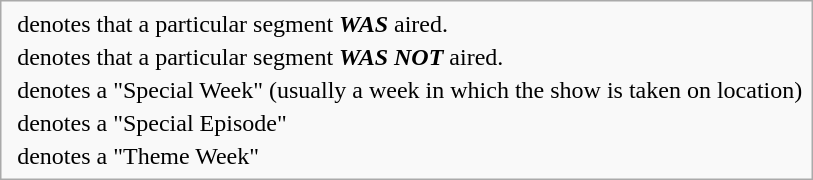<table class="infobox" style="font-size:100%">
<tr>
<td></td>
<td>denotes that a particular segment <strong><em>WAS</em></strong> aired.</td>
</tr>
<tr>
<td></td>
<td>denotes that a particular segment <strong><em>WAS NOT</em></strong> aired.</td>
</tr>
<tr>
<td></td>
<td>denotes a "Special Week" (usually a week in which the show is taken on location)</td>
</tr>
<tr>
<td></td>
<td>denotes a "Special Episode"</td>
</tr>
<tr>
<td></td>
<td>denotes a "Theme Week"</td>
</tr>
</table>
